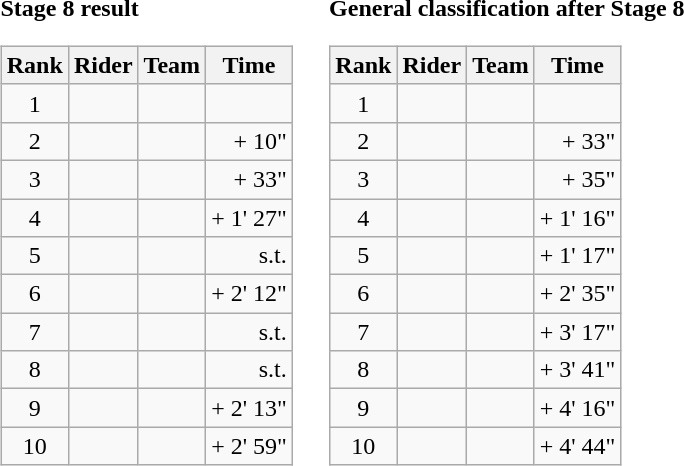<table>
<tr>
<td><strong>Stage 8 result</strong><br><table class="wikitable">
<tr>
<th scope="col">Rank</th>
<th scope="col">Rider</th>
<th scope="col">Team</th>
<th scope="col">Time</th>
</tr>
<tr>
<td style="text-align:center;">1</td>
<td></td>
<td></td>
<td style="text-align:right;"></td>
</tr>
<tr>
<td style="text-align:center;">2</td>
<td></td>
<td></td>
<td style="text-align:right;">+ 10"</td>
</tr>
<tr>
<td style="text-align:center;">3</td>
<td></td>
<td></td>
<td style="text-align:right;">+ 33"</td>
</tr>
<tr>
<td style="text-align:center;">4</td>
<td></td>
<td></td>
<td style="text-align:right;">+ 1' 27"</td>
</tr>
<tr>
<td style="text-align:center;">5</td>
<td></td>
<td></td>
<td style="text-align:right;">s.t.</td>
</tr>
<tr>
<td style="text-align:center;">6</td>
<td></td>
<td></td>
<td style="text-align:right;">+ 2' 12"</td>
</tr>
<tr>
<td style="text-align:center;">7</td>
<td></td>
<td></td>
<td style="text-align:right;">s.t.</td>
</tr>
<tr>
<td style="text-align:center;">8</td>
<td></td>
<td></td>
<td style="text-align:right;">s.t.</td>
</tr>
<tr>
<td style="text-align:center;">9</td>
<td></td>
<td></td>
<td style="text-align:right;">+ 2' 13"</td>
</tr>
<tr>
<td style="text-align:center;">10</td>
<td></td>
<td></td>
<td style="text-align:right;">+ 2' 59"</td>
</tr>
</table>
</td>
<td></td>
<td><strong>General classification after Stage 8</strong><br><table class="wikitable">
<tr>
<th scope="col">Rank</th>
<th scope="col">Rider</th>
<th scope="col">Team</th>
<th scope="col">Time</th>
</tr>
<tr>
<td style="text-align:center;">1</td>
<td></td>
<td></td>
<td style="text-align:right;"></td>
</tr>
<tr>
<td style="text-align:center;">2</td>
<td></td>
<td></td>
<td style="text-align:right;">+ 33"</td>
</tr>
<tr>
<td style="text-align:center;">3</td>
<td></td>
<td></td>
<td style="text-align:right;">+ 35"</td>
</tr>
<tr>
<td style="text-align:center;">4</td>
<td></td>
<td></td>
<td style="text-align:right;">+ 1' 16"</td>
</tr>
<tr>
<td style="text-align:center;">5</td>
<td></td>
<td></td>
<td style="text-align:right;">+ 1' 17"</td>
</tr>
<tr>
<td style="text-align:center;">6</td>
<td></td>
<td></td>
<td style="text-align:right;">+ 2' 35"</td>
</tr>
<tr>
<td style="text-align:center;">7</td>
<td></td>
<td></td>
<td style="text-align:right;">+ 3' 17"</td>
</tr>
<tr>
<td style="text-align:center;">8</td>
<td></td>
<td></td>
<td style="text-align:right;">+ 3' 41"</td>
</tr>
<tr>
<td style="text-align:center;">9</td>
<td></td>
<td></td>
<td style="text-align:right;">+ 4' 16"</td>
</tr>
<tr>
<td style="text-align:center;">10</td>
<td></td>
<td></td>
<td style="text-align:right;">+ 4' 44"</td>
</tr>
</table>
</td>
</tr>
</table>
